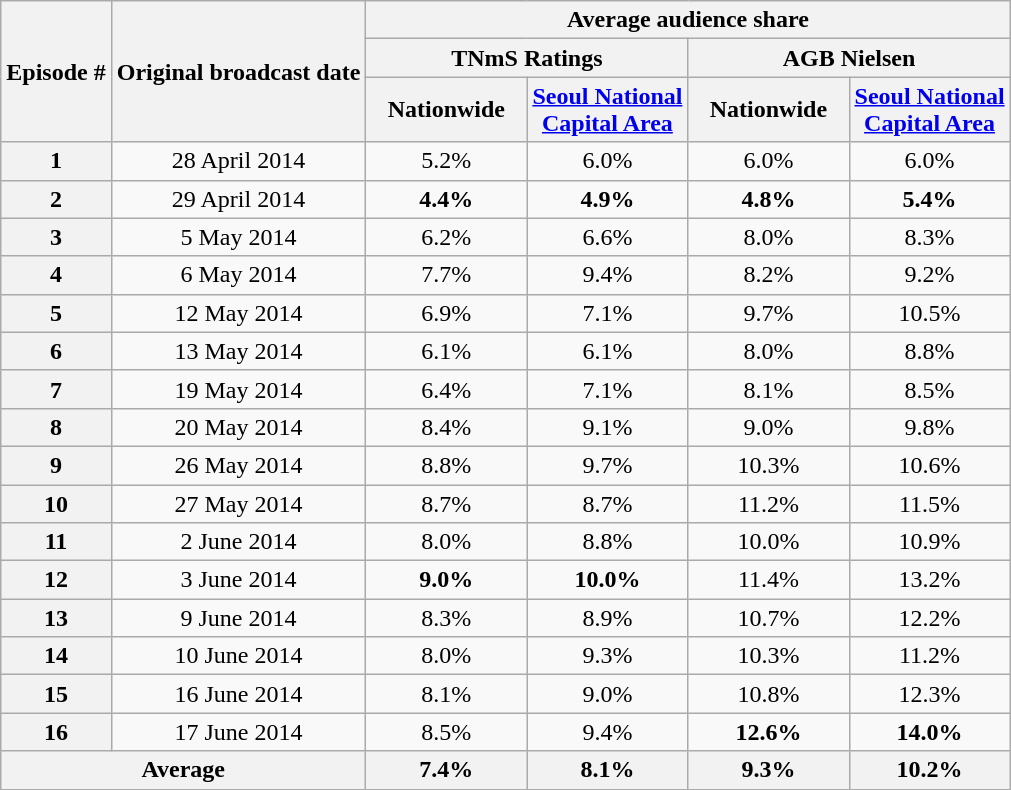<table class=wikitable style="text-align:center">
<tr>
<th rowspan="3">Episode #</th>
<th rowspan="3">Original broadcast date</th>
<th colspan="4">Average audience share</th>
</tr>
<tr>
<th colspan="2">TNmS Ratings</th>
<th colspan="2">AGB Nielsen</th>
</tr>
<tr>
<th width=100>Nationwide</th>
<th width=100><a href='#'>Seoul National Capital Area</a></th>
<th width=100>Nationwide</th>
<th width=100><a href='#'>Seoul National Capital Area</a></th>
</tr>
<tr>
<th>1</th>
<td>28 April 2014</td>
<td>5.2%</td>
<td>6.0%</td>
<td>6.0%</td>
<td>6.0%</td>
</tr>
<tr>
<th>2</th>
<td>29 April 2014</td>
<td><span><strong>4.4%</strong></span></td>
<td><span><strong>4.9%</strong></span></td>
<td><span><strong>4.8%</strong></span></td>
<td><span><strong>5.4%</strong></span></td>
</tr>
<tr>
<th>3</th>
<td>5 May 2014</td>
<td>6.2%</td>
<td>6.6%</td>
<td>8.0%</td>
<td>8.3%</td>
</tr>
<tr>
<th>4</th>
<td>6 May 2014</td>
<td>7.7%</td>
<td>9.4%</td>
<td>8.2%</td>
<td>9.2%</td>
</tr>
<tr>
<th>5</th>
<td>12 May 2014</td>
<td>6.9%</td>
<td>7.1%</td>
<td>9.7%</td>
<td>10.5%</td>
</tr>
<tr>
<th>6</th>
<td>13 May 2014</td>
<td>6.1%</td>
<td>6.1%</td>
<td>8.0%</td>
<td>8.8%</td>
</tr>
<tr>
<th>7</th>
<td>19 May 2014</td>
<td>6.4%</td>
<td>7.1%</td>
<td>8.1%</td>
<td>8.5%</td>
</tr>
<tr>
<th>8</th>
<td>20 May 2014</td>
<td>8.4%</td>
<td>9.1%</td>
<td>9.0%</td>
<td>9.8%</td>
</tr>
<tr>
<th>9</th>
<td>26 May 2014</td>
<td>8.8%</td>
<td>9.7%</td>
<td>10.3%</td>
<td>10.6%</td>
</tr>
<tr>
<th>10</th>
<td>27 May 2014</td>
<td>8.7%</td>
<td>8.7%</td>
<td>11.2%</td>
<td>11.5%</td>
</tr>
<tr>
<th>11</th>
<td>2 June 2014</td>
<td>8.0%</td>
<td>8.8%</td>
<td>10.0%</td>
<td>10.9%</td>
</tr>
<tr>
<th>12</th>
<td>3 June 2014</td>
<td><span><strong>9.0%</strong></span></td>
<td><span><strong>10.0%</strong></span></td>
<td>11.4%</td>
<td>13.2%</td>
</tr>
<tr>
<th>13</th>
<td>9 June 2014</td>
<td>8.3%</td>
<td>8.9%</td>
<td>10.7%</td>
<td>12.2%</td>
</tr>
<tr>
<th>14</th>
<td>10 June 2014</td>
<td>8.0%</td>
<td>9.3%</td>
<td>10.3%</td>
<td>11.2%</td>
</tr>
<tr>
<th>15</th>
<td>16 June 2014</td>
<td>8.1%</td>
<td>9.0%</td>
<td>10.8%</td>
<td>12.3%</td>
</tr>
<tr>
<th>16</th>
<td>17 June 2014</td>
<td>8.5%</td>
<td>9.4%</td>
<td><span><strong>12.6%</strong></span></td>
<td><span><strong>14.0%</strong></span></td>
</tr>
<tr>
<th colspan=2>Average</th>
<th>7.4%</th>
<th>8.1%</th>
<th>9.3%</th>
<th>10.2%</th>
</tr>
</table>
